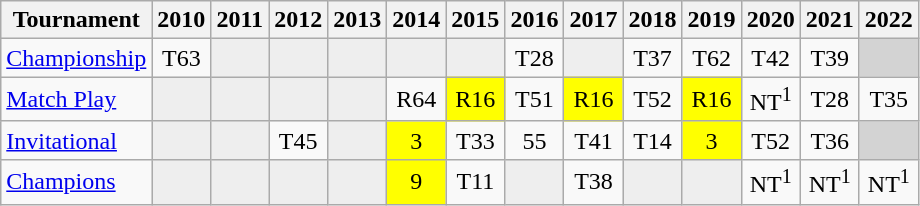<table class="wikitable" style="text-align:center;">
<tr>
<th>Tournament</th>
<th>2010</th>
<th>2011</th>
<th>2012</th>
<th>2013</th>
<th>2014</th>
<th>2015</th>
<th>2016</th>
<th>2017</th>
<th>2018</th>
<th>2019</th>
<th>2020</th>
<th>2021</th>
<th>2022</th>
</tr>
<tr>
<td align="left"><a href='#'>Championship</a></td>
<td>T63</td>
<td style="background:#eeeeee;"></td>
<td style="background:#eeeeee;"></td>
<td style="background:#eeeeee;"></td>
<td style="background:#eeeeee;"></td>
<td style="background:#eeeeee;"></td>
<td>T28</td>
<td style="background:#eeeeee;"></td>
<td>T37</td>
<td>T62</td>
<td>T42</td>
<td>T39</td>
<td colspan=1 style="background:#D3D3D3;"></td>
</tr>
<tr>
<td align="left"><a href='#'>Match Play</a></td>
<td style="background:#eeeeee;"></td>
<td style="background:#eeeeee;"></td>
<td style="background:#eeeeee;"></td>
<td style="background:#eeeeee;"></td>
<td>R64</td>
<td style="background:yellow;">R16</td>
<td>T51</td>
<td style="background:yellow;">R16</td>
<td>T52</td>
<td style="background:yellow;">R16</td>
<td>NT<sup>1</sup></td>
<td>T28</td>
<td>T35</td>
</tr>
<tr>
<td align="left"><a href='#'>Invitational</a></td>
<td style="background:#eeeeee;"></td>
<td style="background:#eeeeee;"></td>
<td>T45</td>
<td style="background:#eeeeee;"></td>
<td style="background:yellow;">3</td>
<td>T33</td>
<td>55</td>
<td>T41</td>
<td>T14</td>
<td style="background:yellow;">3</td>
<td>T52</td>
<td>T36</td>
<td colspan=1 style="background:#D3D3D3;"></td>
</tr>
<tr>
<td align="left"><a href='#'>Champions</a></td>
<td style="background:#eeeeee;"></td>
<td style="background:#eeeeee;"></td>
<td style="background:#eeeeee;"></td>
<td style="background:#eeeeee;"></td>
<td style="background:yellow;">9</td>
<td>T11</td>
<td style="background:#eeeeee;"></td>
<td>T38</td>
<td style="background:#eeeeee;"></td>
<td style="background:#eeeeee;"></td>
<td>NT<sup>1</sup></td>
<td>NT<sup>1</sup></td>
<td>NT<sup>1</sup></td>
</tr>
</table>
